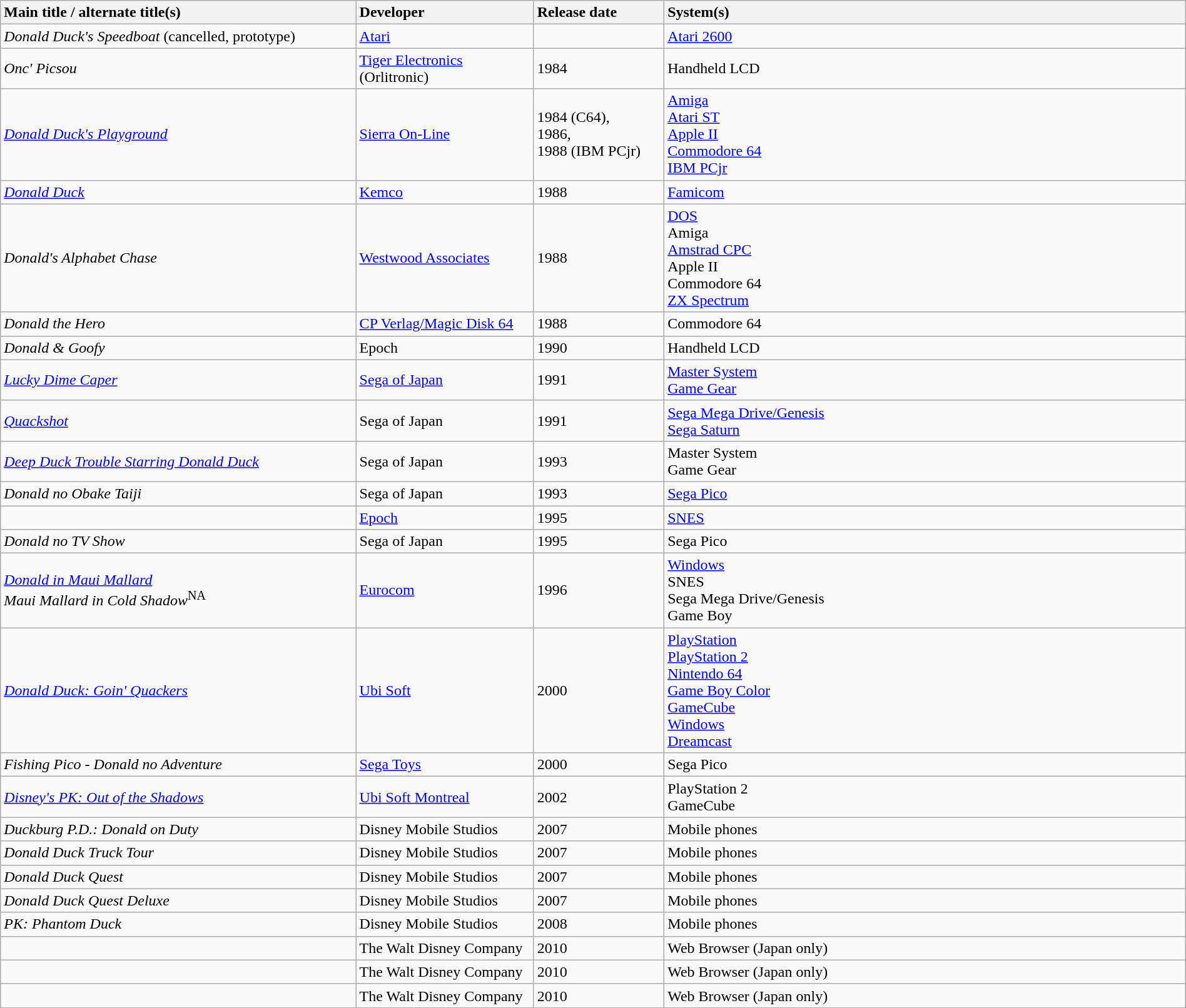<table class="wikitable sortable" style="width: 100%;">
<tr>
<th style="width:30%; text-align:left;">Main title / alternate title(s)</th>
<th style="width:15%; text-align:left;">Developer</th>
<th style="width:11%; text-align:left;">Release date</th>
<th style="width:44%; text-align:left;">System(s)</th>
</tr>
<tr>
<td><em>Donald Duck's Speedboat</em> (cancelled, prototype)</td>
<td><a href='#'>Atari</a></td>
<td></td>
<td><a href='#'>Atari 2600</a></td>
</tr>
<tr>
<td><em>Onc' Picsou</em></td>
<td><a href='#'>Tiger Electronics</a> (Orlitronic)</td>
<td>1984</td>
<td>Handheld LCD</td>
</tr>
<tr>
<td><em><a href='#'>Donald Duck's Playground</a></em></td>
<td><a href='#'>Sierra On-Line</a></td>
<td>1984 (C64),<br>1986,<br>1988 (IBM PCjr)</td>
<td><a href='#'>Amiga</a><br><a href='#'>Atari ST</a><br><a href='#'>Apple II</a><br><a href='#'>Commodore 64</a><br><a href='#'>IBM PCjr</a></td>
</tr>
<tr>
<td><em><a href='#'>Donald Duck</a></em></td>
<td><a href='#'>Kemco</a></td>
<td>1988</td>
<td><a href='#'>Famicom</a></td>
</tr>
<tr>
<td><em>Donald's Alphabet Chase</em></td>
<td><a href='#'>Westwood Associates</a></td>
<td>1988</td>
<td><a href='#'>DOS</a><br>Amiga<br><a href='#'>Amstrad CPC</a><br>Apple II<br>Commodore 64<br><a href='#'>ZX Spectrum</a></td>
</tr>
<tr>
<td><em>Donald the Hero</em></td>
<td><a href='#'>CP Verlag/Magic Disk 64</a></td>
<td>1988</td>
<td>Commodore 64</td>
</tr>
<tr>
<td><em>Donald & Goofy</em></td>
<td>Epoch</td>
<td>1990</td>
<td>Handheld LCD</td>
</tr>
<tr>
<td><em><a href='#'>Lucky Dime Caper</a></em></td>
<td><a href='#'>Sega of Japan</a></td>
<td>1991</td>
<td><a href='#'>Master System</a><br><a href='#'>Game Gear</a></td>
</tr>
<tr>
<td><em><a href='#'>Quackshot</a></em> </td>
<td>Sega of Japan</td>
<td>1991</td>
<td><a href='#'>Sega Mega Drive/Genesis</a><br><a href='#'>Sega Saturn</a></td>
</tr>
<tr>
<td><em><a href='#'>Deep Duck Trouble Starring Donald Duck</a></em> </td>
<td>Sega of Japan</td>
<td>1993</td>
<td>Master System<br>Game Gear</td>
</tr>
<tr>
<td><em>Donald no Obake Taiji</em></td>
<td>Sega of Japan</td>
<td>1993</td>
<td><a href='#'>Sega Pico</a></td>
</tr>
<tr>
<td></td>
<td><a href='#'>Epoch</a></td>
<td>1995</td>
<td><a href='#'>SNES</a></td>
</tr>
<tr>
<td><em>Donald no TV Show</em></td>
<td>Sega of Japan</td>
<td>1995</td>
<td>Sega Pico</td>
</tr>
<tr>
<td><em><a href='#'>Donald in Maui Mallard</a></em> <br><div><em>Maui Mallard in Cold Shadow</em><sup>NA</sup></div></td>
<td><a href='#'>Eurocom</a></td>
<td>1996</td>
<td><a href='#'>Windows</a><br>SNES<br>Sega Mega Drive/Genesis<br>Game Boy</td>
</tr>
<tr>
<td><em><a href='#'>Donald Duck: Goin' Quackers</a></em></td>
<td><a href='#'>Ubi Soft</a></td>
<td>2000</td>
<td><a href='#'>PlayStation</a><br><a href='#'>PlayStation 2</a><br><a href='#'>Nintendo 64</a><br><a href='#'>Game Boy Color</a><br><a href='#'>GameCube</a><br><a href='#'>Windows</a><br><a href='#'>Dreamcast</a></td>
</tr>
<tr>
<td><em>Fishing Pico - Donald no Adventure</em></td>
<td><a href='#'>Sega Toys</a></td>
<td>2000</td>
<td>Sega Pico</td>
</tr>
<tr>
<td><em><a href='#'>Disney's PK: Out of the Shadows</a></em> </td>
<td><a href='#'>Ubi Soft Montreal</a></td>
<td>2002</td>
<td>PlayStation 2<br>GameCube</td>
</tr>
<tr>
<td><em>Duckburg P.D.: Donald on Duty</em></td>
<td>Disney Mobile Studios</td>
<td>2007</td>
<td>Mobile phones</td>
</tr>
<tr>
<td><em>Donald Duck Truck Tour</em></td>
<td>Disney Mobile Studios</td>
<td>2007</td>
<td>Mobile phones</td>
</tr>
<tr>
<td><em>Donald Duck Quest</em></td>
<td>Disney Mobile Studios</td>
<td>2007</td>
<td>Mobile phones</td>
</tr>
<tr>
<td><em>Donald Duck Quest Deluxe</em></td>
<td>Disney Mobile Studios</td>
<td>2007</td>
<td>Mobile phones</td>
</tr>
<tr>
<td><em>PK: Phantom Duck</em></td>
<td>Disney Mobile Studios</td>
<td>2008</td>
<td>Mobile phones</td>
</tr>
<tr>
<td></td>
<td>The Walt Disney Company</td>
<td>2010</td>
<td>Web Browser (Japan only)</td>
</tr>
<tr>
<td></td>
<td>The Walt Disney Company</td>
<td>2010</td>
<td>Web Browser (Japan only)</td>
</tr>
<tr>
<td></td>
<td>The Walt Disney Company</td>
<td>2010</td>
<td>Web Browser (Japan only)</td>
</tr>
<tr>
</tr>
</table>
